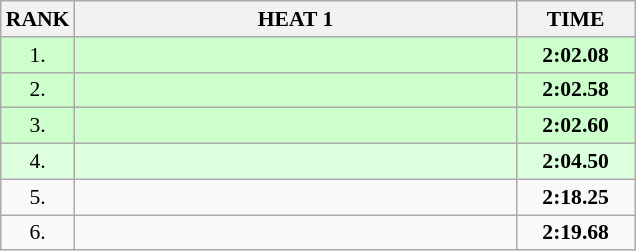<table class="wikitable" style="border-collapse: collapse; font-size: 90%;">
<tr>
<th>RANK</th>
<th style="width: 20em">HEAT 1</th>
<th style="width: 5em">TIME</th>
</tr>
<tr style="background:#ccffcc;">
<td align="center">1.</td>
<td></td>
<td align="center"><strong>2:02.08</strong></td>
</tr>
<tr style="background:#ccffcc;">
<td align="center">2.</td>
<td></td>
<td align="center"><strong>2:02.58</strong></td>
</tr>
<tr style="background:#ccffcc;">
<td align="center">3.</td>
<td></td>
<td align="center"><strong>2:02.60</strong></td>
</tr>
<tr style="background:#ddffdd;">
<td align="center">4.</td>
<td></td>
<td align="center"><strong>2:04.50</strong></td>
</tr>
<tr>
<td align="center">5.</td>
<td></td>
<td align="center"><strong>2:18.25</strong></td>
</tr>
<tr>
<td align="center">6.</td>
<td></td>
<td align="center"><strong>2:19.68</strong></td>
</tr>
</table>
